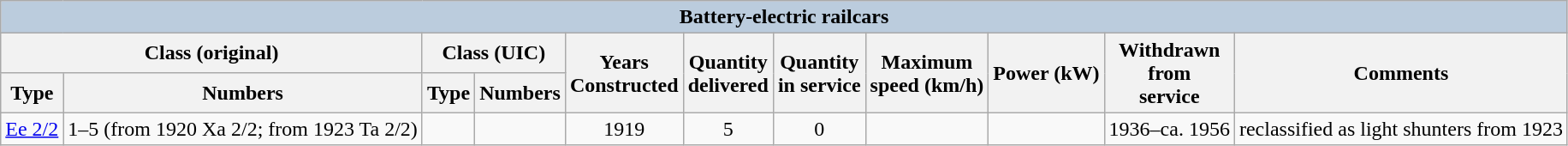<table class="wikitable sortable" style=text-align:center>
<tr>
<th colspan = "11"  style="background:#BBCCDD">Battery-electric railcars</th>
</tr>
<tr>
<th colspan = "2">Class (original)</th>
<th colspan = "2">Class (UIC)</th>
<th rowspan = "2">Years<br>Constructed</th>
<th rowspan = "2">Quantity<br>delivered</th>
<th rowspan = "2">Quantity<br>in service</th>
<th rowspan = "2">Maximum<br>speed (km/h)</th>
<th rowspan = "2">Power (kW)</th>
<th rowspan = "2">Withdrawn<br>from<br>service</th>
<th rowspan = "2">Comments</th>
</tr>
<tr>
<th>Type</th>
<th>Numbers</th>
<th>Type</th>
<th>Numbers</th>
</tr>
<tr>
<td><a href='#'>Ee 2/2</a></td>
<td>1–5 (from 1920 Xa 2/2; from 1923 Ta 2/2)</td>
<td></td>
<td></td>
<td>1919</td>
<td>5</td>
<td>0</td>
<td></td>
<td></td>
<td>1936–ca. 1956</td>
<td align=left>reclassified as light shunters from 1923</td>
</tr>
</table>
